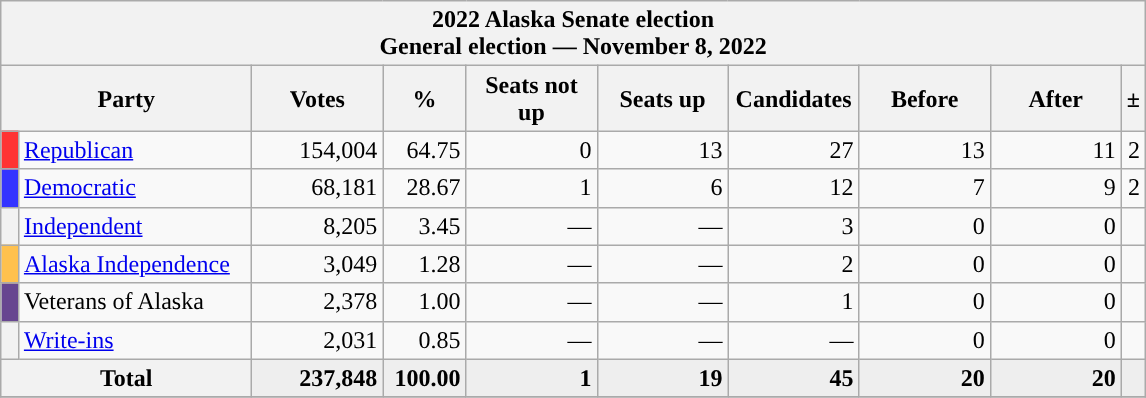<table class="wikitable">
<tr>
<th colspan=10>2022 Alaska Senate election<br>General election — November 8, 2022</th>
</tr>
<tr bgcolor="#EEEEEE" align="center">
<th colspan=2 style="width: 10em">Party</th>
<th style="width: 5em">Votes</th>
<th style="width: 3em">%</th>
<th style="width: 5em">Seats not up</th>
<th style="width: 5em">Seats up</th>
<th style="width: 5em">Candidates</th>
<th style="width: 5em">Before</th>
<th style="width: 5em">After</th>
<th>±</th>
</tr>
<tr>
<th style="background-color:#F33; width: 3px"></th>
<td style="width: 130px"><a href='#'>Republican</a></td>
<td align="right">154,004</td>
<td align="right">64.75</td>
<td align="right">0</td>
<td align="right">13</td>
<td align="right">27</td>
<td align="right">13</td>
<td align="right">11</td>
<td align="right"> 2</td>
</tr>
<tr>
<th style="background-color:#33F; width: 3px"></th>
<td style="width: 130px"><a href='#'>Democratic</a></td>
<td align="right">68,181</td>
<td align="right">28.67</td>
<td align="right">1</td>
<td align="right">6</td>
<td align="right">12</td>
<td align="right">7</td>
<td align="right">9</td>
<td align="right"> 2</td>
</tr>
<tr>
<th style="background-color:"></th>
<td style="width: 130px"><a href='#'>Independent</a></td>
<td align="right">8,205</td>
<td align="right">3.45</td>
<td align="right">—</td>
<td align="right">—</td>
<td align="right">3</td>
<td align="right">0</td>
<td align="right">0</td>
<td align="right"></td>
</tr>
<tr>
<th style="background-color:#FFC14E; width: 3px"></th>
<td style="width: 130px"><a href='#'>Alaska Independence</a></td>
<td align="right">3,049</td>
<td align="right">1.28</td>
<td align="right">—</td>
<td align="right">—</td>
<td align="right">2</td>
<td align="right">0</td>
<td align="right">0</td>
<td align="right"></td>
</tr>
<tr>
<th style="background-color:#674690; width: 3px"></th>
<td style="width: 130px">Veterans of Alaska</td>
<td align="right">2,378</td>
<td align="right">1.00</td>
<td align="right">—</td>
<td align="right">—</td>
<td align="right">1</td>
<td align="right">0</td>
<td align="right">0</td>
<td align="right"></td>
</tr>
<tr>
<th style="background-color:; width: 3px"></th>
<td style="width: 130px"><a href='#'>Write-ins</a></td>
<td align="right">2,031</td>
<td align="right">0.85</td>
<td align="right">—</td>
<td align="right">—</td>
<td align="right">—</td>
<td align="right">0</td>
<td align="right">0</td>
<td align="right"></td>
</tr>
<tr bgcolor="#EEEEEE">
<th colspan="2">Total</th>
<td align="right"><strong>237,848</strong></td>
<td align="right"><strong>100.00</strong></td>
<td align="right"><strong>1</strong></td>
<td align="right"><strong>19</strong></td>
<td align="right"><strong>45</strong></td>
<td align="right"><strong>20</strong></td>
<td align="right"><strong>20</strong></td>
<td align="right"></td>
</tr>
<tr>
</tr>
</table>
